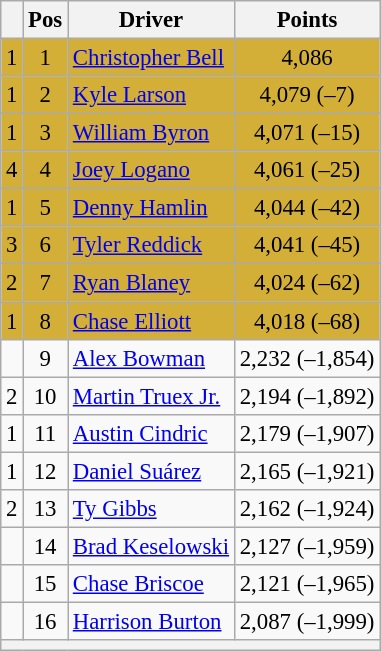<table class="wikitable" style="font-size: 95%;">
<tr>
<th></th>
<th>Pos</th>
<th>Driver</th>
<th>Points</th>
</tr>
<tr style="background:#D4AF37;">
<td align="left"> 1</td>
<td style="text-align:center;">1</td>
<td><a href='#'>Christopher Bell</a></td>
<td style="text-align:center;">4,086</td>
</tr>
<tr style="background:#D4AF37;">
<td align="left"> 1</td>
<td style="text-align:center;">2</td>
<td><a href='#'>Kyle Larson</a></td>
<td style="text-align:center;">4,079 (–7)</td>
</tr>
<tr style="background:#D4AF37;">
<td align="left"> 1</td>
<td style="text-align:center;">3</td>
<td><a href='#'>William Byron</a></td>
<td style="text-align:center;">4,071 (–15)</td>
</tr>
<tr style="background:#D4AF37;">
<td align="left"> 4</td>
<td style="text-align:center;">4</td>
<td><a href='#'>Joey Logano</a></td>
<td style="text-align:center;">4,061 (–25)</td>
</tr>
<tr style="background:#D4AF37;">
<td align="left"> 1</td>
<td style="text-align:center;">5</td>
<td><a href='#'>Denny Hamlin</a></td>
<td style="text-align:center;">4,044 (–42)</td>
</tr>
<tr style="background:#D4AF37;">
<td align="left"> 3</td>
<td style="text-align:center;">6</td>
<td><a href='#'>Tyler Reddick</a></td>
<td style="text-align:center;">4,041 (–45)</td>
</tr>
<tr style="background:#D4AF37;">
<td align="left"> 2</td>
<td style="text-align:center;">7</td>
<td><a href='#'>Ryan Blaney</a></td>
<td style="text-align:center;">4,024 (–62)</td>
</tr>
<tr style="background:#D4AF37;">
<td align="left"> 1</td>
<td style="text-align:center;">8</td>
<td><a href='#'>Chase Elliott</a></td>
<td style="text-align:center;">4,018 (–68)</td>
</tr>
<tr>
<td align="left"></td>
<td style="text-align:center;">9</td>
<td><a href='#'>Alex Bowman</a></td>
<td style="text-align:center;">2,232 (–1,854)</td>
</tr>
<tr>
<td align="left"> 2</td>
<td style="text-align:center;">10</td>
<td><a href='#'>Martin Truex Jr.</a></td>
<td style="text-align:center;">2,194 (–1,892)</td>
</tr>
<tr>
<td align="left"> 1</td>
<td style="text-align:center;">11</td>
<td><a href='#'>Austin Cindric</a></td>
<td style="text-align:center;">2,179 (–1,907)</td>
</tr>
<tr>
<td align="left"> 1</td>
<td style="text-align:center;">12</td>
<td><a href='#'>Daniel Suárez</a></td>
<td style="text-align:center;">2,165 (–1,921)</td>
</tr>
<tr>
<td align="left"> 2</td>
<td style="text-align:center;">13</td>
<td><a href='#'>Ty Gibbs</a></td>
<td style="text-align:center;">2,162 (–1,924)</td>
</tr>
<tr>
<td align="left"></td>
<td style="text-align:center;">14</td>
<td><a href='#'>Brad Keselowski</a></td>
<td style="text-align:center;">2,127 (–1,959)</td>
</tr>
<tr>
<td align="left"></td>
<td style="text-align:center;">15</td>
<td><a href='#'>Chase Briscoe</a></td>
<td style="text-align:center;">2,121 (–1,965)</td>
</tr>
<tr>
<td align="left"></td>
<td style="text-align:center;">16</td>
<td><a href='#'>Harrison Burton</a></td>
<td style="text-align:center;">2,087 (–1,999)</td>
</tr>
<tr class="sortbottom">
<th colspan="9"></th>
</tr>
</table>
